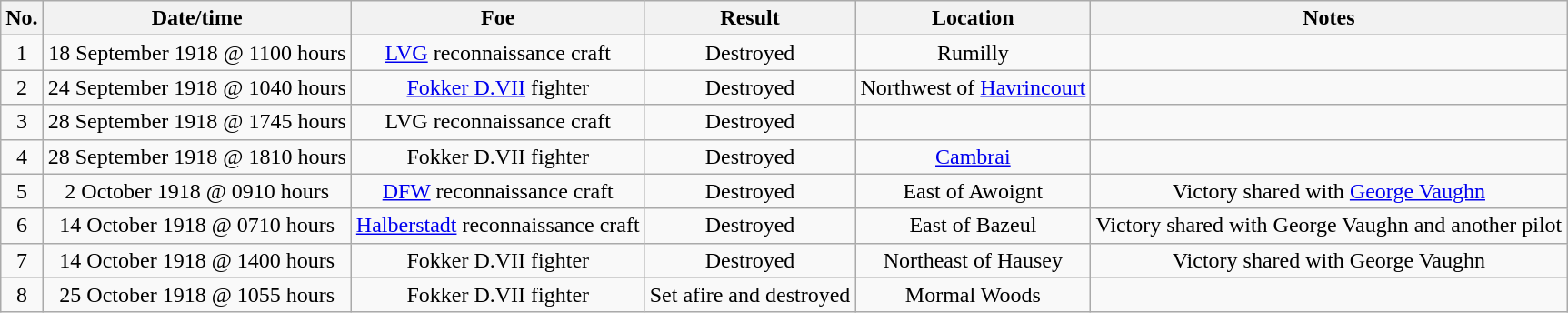<table class="wikitable">
<tr>
<th>No.</th>
<th>Date/time</th>
<th>Foe</th>
<th>Result</th>
<th>Location</th>
<th>Notes</th>
</tr>
<tr style="text-align:center;">
<td>1</td>
<td>18 September 1918 @ 1100 hours</td>
<td><a href='#'>LVG</a> reconnaissance craft</td>
<td>Destroyed</td>
<td>Rumilly</td>
<td></td>
</tr>
<tr style="text-align:center;">
<td>2</td>
<td>24 September 1918 @ 1040 hours</td>
<td><a href='#'>Fokker D.VII</a> fighter</td>
<td>Destroyed</td>
<td>Northwest of <a href='#'>Havrincourt</a></td>
<td></td>
</tr>
<tr style="text-align:center;">
<td>3</td>
<td>28 September 1918 @ 1745 hours</td>
<td>LVG reconnaissance craft</td>
<td>Destroyed</td>
<td></td>
<td></td>
</tr>
<tr style="text-align:center;">
<td>4</td>
<td>28 September 1918 @ 1810 hours</td>
<td>Fokker D.VII fighter</td>
<td>Destroyed</td>
<td><a href='#'>Cambrai</a></td>
<td></td>
</tr>
<tr>
<td style="text-align:center;">5</td>
<td style="text-align:center;">2 October 1918 @ 0910 hours</td>
<td style="text-align:center;"><a href='#'>DFW</a> reconnaissance craft</td>
<td style="text-align:center;">Destroyed</td>
<td style="text-align:center;">East of Awoignt</td>
<td style="text-align:center;">Victory shared with <a href='#'>George Vaughn</a></td>
</tr>
<tr style="text-align:center;">
<td>6</td>
<td>14 October 1918 @ 0710 hours</td>
<td><a href='#'>Halberstadt</a> reconnaissance craft</td>
<td>Destroyed</td>
<td>East of Bazeul</td>
<td>Victory shared with George Vaughn and another pilot</td>
</tr>
<tr style="text-align:center;">
<td>7</td>
<td>14 October 1918 @ 1400 hours</td>
<td>Fokker D.VII fighter</td>
<td>Destroyed</td>
<td>Northeast of Hausey</td>
<td>Victory shared with George Vaughn</td>
</tr>
<tr style="text-align:center;">
<td>8</td>
<td>25 October 1918 @ 1055 hours</td>
<td>Fokker D.VII fighter</td>
<td>Set afire and destroyed</td>
<td>Mormal Woods</td>
<td></td>
</tr>
</table>
